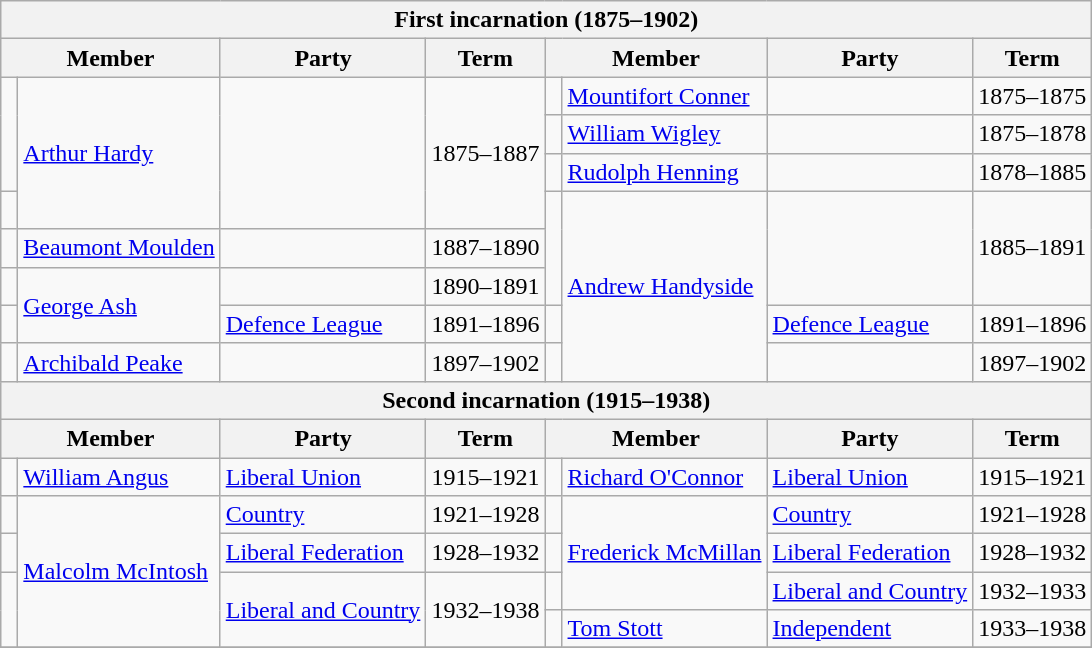<table class="wikitable">
<tr>
<th colspan=8>First incarnation (1875–1902)</th>
</tr>
<tr>
<th colspan=2>Member</th>
<th>Party</th>
<th>Term</th>
<th colspan=2>Member</th>
<th>Party</th>
<th>Term</th>
</tr>
<tr>
<td rowspan=3 > </td>
<td rowspan=4><a href='#'>Arthur Hardy</a></td>
<td rowspan=4></td>
<td rowspan=4>1875–1887</td>
<td> </td>
<td><a href='#'>Mountifort Conner</a></td>
<td></td>
<td>1875–1875</td>
</tr>
<tr>
<td> </td>
<td><a href='#'>William Wigley</a></td>
<td></td>
<td>1875–1878</td>
</tr>
<tr>
<td> </td>
<td><a href='#'>Rudolph Henning</a></td>
<td></td>
<td>1878–1885</td>
</tr>
<tr>
<td> </td>
<td rowspan=3 > </td>
<td rowspan=5><a href='#'>Andrew Handyside</a></td>
<td rowspan=3></td>
<td rowspan=3>1885–1891</td>
</tr>
<tr>
<td> </td>
<td><a href='#'>Beaumont Moulden</a></td>
<td></td>
<td>1887–1890</td>
</tr>
<tr>
<td> </td>
<td rowspan=2><a href='#'>George Ash</a></td>
<td></td>
<td>1890–1891</td>
</tr>
<tr>
<td> </td>
<td><a href='#'>Defence League</a></td>
<td>1891–1896</td>
<td> </td>
<td><a href='#'>Defence League</a></td>
<td>1891–1896</td>
</tr>
<tr>
<td> </td>
<td><a href='#'>Archibald Peake</a></td>
<td></td>
<td>1897–1902</td>
<td> </td>
<td></td>
<td>1897–1902</td>
</tr>
<tr>
<th colspan=8>Second incarnation (1915–1938)</th>
</tr>
<tr>
<th colspan=2>Member</th>
<th>Party</th>
<th>Term</th>
<th colspan=2>Member</th>
<th>Party</th>
<th>Term</th>
</tr>
<tr>
<td> </td>
<td><a href='#'>William Angus</a></td>
<td><a href='#'>Liberal Union</a></td>
<td>1915–1921</td>
<td> </td>
<td><a href='#'>Richard O'Connor</a></td>
<td><a href='#'>Liberal Union</a></td>
<td>1915–1921</td>
</tr>
<tr>
<td> </td>
<td rowspan=4><a href='#'>Malcolm McIntosh</a></td>
<td><a href='#'>Country</a></td>
<td>1921–1928</td>
<td> </td>
<td rowspan=3><a href='#'>Frederick McMillan</a></td>
<td><a href='#'>Country</a></td>
<td>1921–1928</td>
</tr>
<tr>
<td> </td>
<td><a href='#'>Liberal Federation</a></td>
<td>1928–1932</td>
<td> </td>
<td><a href='#'>Liberal Federation</a></td>
<td>1928–1932</td>
</tr>
<tr>
<td rowspan=2 > </td>
<td rowspan=2><a href='#'>Liberal and Country</a></td>
<td rowspan=2>1932–1938</td>
<td> </td>
<td><a href='#'>Liberal and Country</a></td>
<td>1932–1933</td>
</tr>
<tr>
<td> </td>
<td><a href='#'>Tom Stott</a></td>
<td><a href='#'>Independent</a></td>
<td>1933–1938</td>
</tr>
<tr>
</tr>
</table>
